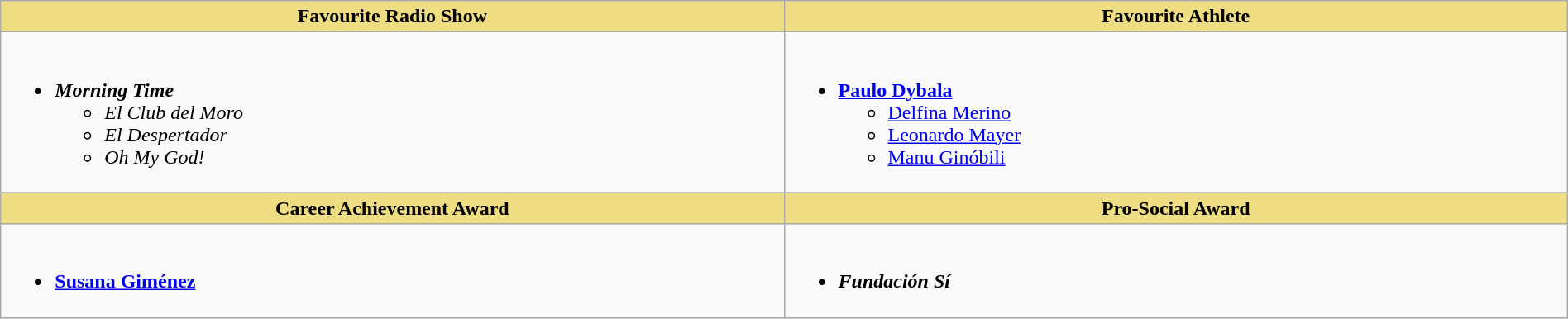<table class="wikitable" style="width:100%;">
<tr>
<th style="background:#EEDD82; width:50%">Favourite Radio Show</th>
<th style="background:#EEDD82; width:50%">Favourite Athlete</th>
</tr>
<tr>
<td valign="top"><br><ul><li><strong><em>Morning Time</em></strong><ul><li><em>El Club del Moro</em></li><li><em>El Despertador</em></li><li><em>Oh My God!</em></li></ul></li></ul></td>
<td valign="top"><br><ul><li><strong><a href='#'>Paulo Dybala</a></strong><ul><li><a href='#'>Delfina Merino</a></li><li><a href='#'>Leonardo Mayer</a></li><li><a href='#'>Manu Ginóbili</a></li></ul></li></ul></td>
</tr>
<tr>
<th style="background:#EEDD82; width:50%">Career Achievement Award</th>
<th style="background:#EEDD82; width:50%">Pro-Social Award</th>
</tr>
<tr>
<td valign="top"><br><ul><li><strong><a href='#'>Susana Giménez</a></strong></li></ul></td>
<td valign="top"><br><ul><li><strong><em>Fundación Sí</em></strong></li></ul></td>
</tr>
</table>
